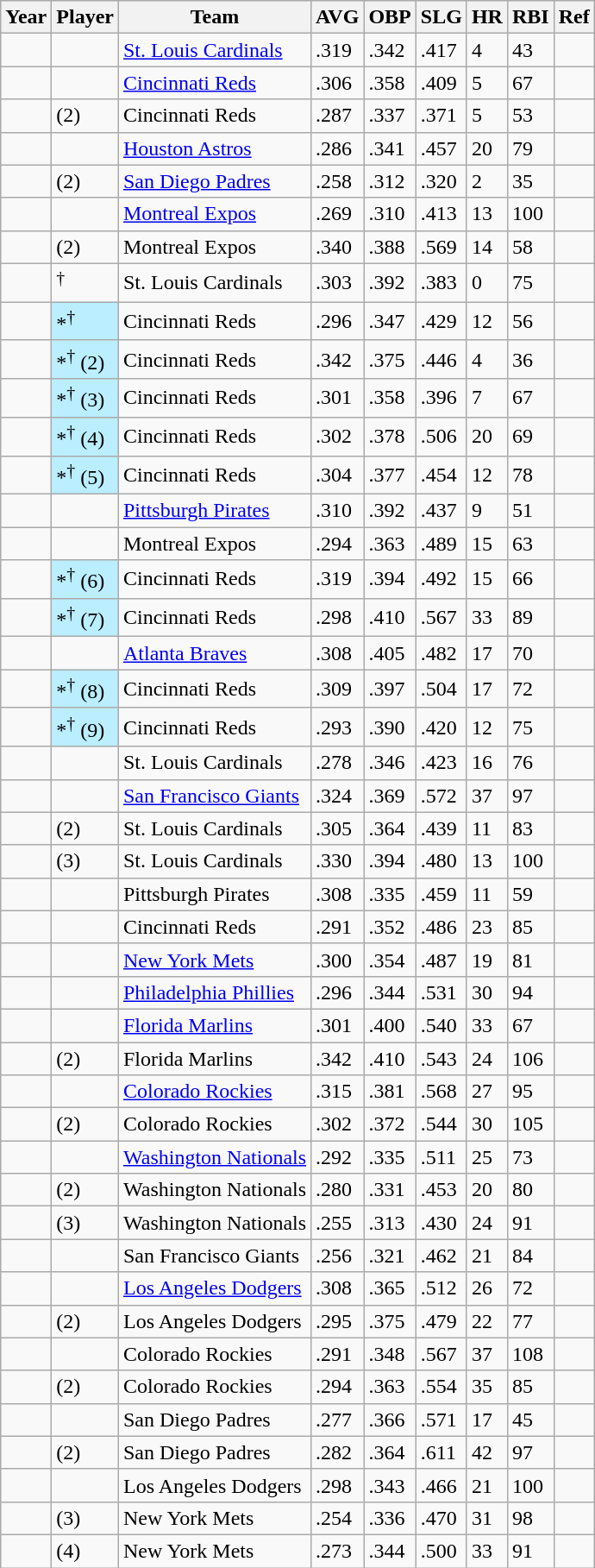<table class="wikitable sortable" border="1">
<tr>
<th>Year</th>
<th>Player</th>
<th>Team</th>
<th>AVG</th>
<th>OBP</th>
<th>SLG</th>
<th>HR</th>
<th>RBI</th>
<th class="unsortable">Ref</th>
</tr>
<tr>
<td></td>
<td></td>
<td><a href='#'>St. Louis Cardinals</a></td>
<td>.319</td>
<td>.342</td>
<td>.417</td>
<td>4</td>
<td>43</td>
<td></td>
</tr>
<tr>
<td></td>
<td></td>
<td><a href='#'>Cincinnati Reds</a></td>
<td>.306</td>
<td>.358</td>
<td>.409</td>
<td>5</td>
<td>67</td>
<td></td>
</tr>
<tr>
<td></td>
<td> (2)</td>
<td>Cincinnati Reds</td>
<td>.287</td>
<td>.337</td>
<td>.371</td>
<td>5</td>
<td>53</td>
<td></td>
</tr>
<tr>
<td></td>
<td></td>
<td><a href='#'>Houston Astros</a></td>
<td>.286</td>
<td>.341</td>
<td>.457</td>
<td>20</td>
<td>79</td>
<td></td>
</tr>
<tr>
<td></td>
<td> (2)</td>
<td><a href='#'>San Diego Padres</a></td>
<td>.258</td>
<td>.312</td>
<td>.320</td>
<td>2</td>
<td>35</td>
<td></td>
</tr>
<tr>
<td></td>
<td></td>
<td><a href='#'>Montreal Expos</a></td>
<td>.269</td>
<td>.310</td>
<td>.413</td>
<td>13</td>
<td>100</td>
<td></td>
</tr>
<tr>
<td></td>
<td> (2)</td>
<td>Montreal Expos</td>
<td>.340</td>
<td>.388</td>
<td>.569</td>
<td>14</td>
<td>58</td>
<td></td>
</tr>
<tr>
<td></td>
<td><sup>†</sup></td>
<td>St. Louis Cardinals</td>
<td>.303</td>
<td>.392</td>
<td>.383</td>
<td>0</td>
<td>75</td>
<td></td>
</tr>
<tr>
<td></td>
<td bgcolor=#bbeeff>*<sup>†</sup></td>
<td>Cincinnati Reds</td>
<td>.296</td>
<td>.347</td>
<td>.429</td>
<td>12</td>
<td>56</td>
<td></td>
</tr>
<tr>
<td></td>
<td bgcolor=#bbeeff>*<sup>†</sup> (2)</td>
<td>Cincinnati Reds</td>
<td>.342</td>
<td>.375</td>
<td>.446</td>
<td>4</td>
<td>36</td>
<td></td>
</tr>
<tr>
<td></td>
<td bgcolor=#bbeeff>*<sup>†</sup> (3)</td>
<td>Cincinnati Reds</td>
<td>.301</td>
<td>.358</td>
<td>.396</td>
<td>7</td>
<td>67</td>
<td></td>
</tr>
<tr>
<td></td>
<td bgcolor=#bbeeff>*<sup>†</sup> (4)</td>
<td>Cincinnati Reds</td>
<td>.302</td>
<td>.378</td>
<td>.506</td>
<td>20</td>
<td>69</td>
<td></td>
</tr>
<tr>
<td></td>
<td bgcolor=#bbeeff>*<sup>†</sup> (5)</td>
<td>Cincinnati Reds</td>
<td>.304</td>
<td>.377</td>
<td>.454</td>
<td>12</td>
<td>78</td>
<td></td>
</tr>
<tr>
<td></td>
<td></td>
<td><a href='#'>Pittsburgh Pirates</a></td>
<td>.310</td>
<td>.392</td>
<td>.437</td>
<td>9</td>
<td>51</td>
<td></td>
</tr>
<tr>
<td></td>
<td></td>
<td>Montreal Expos</td>
<td>.294</td>
<td>.363</td>
<td>.489</td>
<td>15</td>
<td>63</td>
<td></td>
</tr>
<tr>
<td></td>
<td bgcolor=#bbeeff>*<sup>†</sup> (6)</td>
<td>Cincinnati Reds</td>
<td>.319</td>
<td>.394</td>
<td>.492</td>
<td>15</td>
<td>66</td>
<td></td>
</tr>
<tr>
<td></td>
<td bgcolor=#bbeeff>*<sup>†</sup> (7)</td>
<td>Cincinnati Reds</td>
<td>.298</td>
<td>.410</td>
<td>.567</td>
<td>33</td>
<td>89</td>
<td></td>
</tr>
<tr>
<td></td>
<td></td>
<td><a href='#'>Atlanta Braves</a></td>
<td>.308</td>
<td>.405</td>
<td>.482</td>
<td>17</td>
<td>70</td>
<td></td>
</tr>
<tr>
<td></td>
<td bgcolor=#bbeeff>*<sup>†</sup> (8)</td>
<td>Cincinnati Reds</td>
<td>.309</td>
<td>.397</td>
<td>.504</td>
<td>17</td>
<td>72</td>
<td></td>
</tr>
<tr>
<td></td>
<td bgcolor=#bbeeff>*<sup>†</sup> (9)</td>
<td>Cincinnati Reds</td>
<td>.293</td>
<td>.390</td>
<td>.420</td>
<td>12</td>
<td>75</td>
<td></td>
</tr>
<tr>
<td></td>
<td></td>
<td>St. Louis Cardinals</td>
<td>.278</td>
<td>.346</td>
<td>.423</td>
<td>16</td>
<td>76</td>
<td></td>
</tr>
<tr>
<td></td>
<td></td>
<td><a href='#'>San Francisco Giants</a></td>
<td>.324</td>
<td>.369</td>
<td>.572</td>
<td>37</td>
<td>97</td>
<td></td>
</tr>
<tr>
<td></td>
<td> (2)</td>
<td>St. Louis Cardinals</td>
<td>.305</td>
<td>.364</td>
<td>.439</td>
<td>11</td>
<td>83</td>
<td></td>
</tr>
<tr>
<td></td>
<td> (3)</td>
<td>St. Louis Cardinals</td>
<td>.330</td>
<td>.394</td>
<td>.480</td>
<td>13</td>
<td>100</td>
<td></td>
</tr>
<tr>
<td></td>
<td></td>
<td>Pittsburgh Pirates</td>
<td>.308</td>
<td>.335</td>
<td>.459</td>
<td>11</td>
<td>59</td>
<td></td>
</tr>
<tr>
<td></td>
<td></td>
<td>Cincinnati Reds</td>
<td>.291</td>
<td>.352</td>
<td>.486</td>
<td>23</td>
<td>85</td>
<td></td>
</tr>
<tr>
<td></td>
<td></td>
<td><a href='#'>New York Mets</a></td>
<td>.300</td>
<td>.354</td>
<td>.487</td>
<td>19</td>
<td>81</td>
<td></td>
</tr>
<tr>
<td></td>
<td></td>
<td><a href='#'>Philadelphia Phillies</a></td>
<td>.296</td>
<td>.344</td>
<td>.531</td>
<td>30</td>
<td>94</td>
<td></td>
</tr>
<tr>
<td></td>
<td></td>
<td><a href='#'>Florida Marlins</a></td>
<td>.301</td>
<td>.400</td>
<td>.540</td>
<td>33</td>
<td>67</td>
<td></td>
</tr>
<tr>
<td></td>
<td> (2)</td>
<td>Florida Marlins</td>
<td>.342</td>
<td>.410</td>
<td>.543</td>
<td>24</td>
<td>106</td>
<td></td>
</tr>
<tr>
<td></td>
<td></td>
<td><a href='#'>Colorado Rockies</a></td>
<td>.315</td>
<td>.381</td>
<td>.568</td>
<td>27</td>
<td>95</td>
<td></td>
</tr>
<tr>
<td></td>
<td> (2)</td>
<td>Colorado Rockies</td>
<td>.302</td>
<td>.372</td>
<td>.544</td>
<td>30</td>
<td>105</td>
<td></td>
</tr>
<tr>
<td></td>
<td></td>
<td><a href='#'>Washington Nationals</a></td>
<td>.292</td>
<td>.335</td>
<td>.511</td>
<td>25</td>
<td>73</td>
<td></td>
</tr>
<tr>
<td></td>
<td> (2)</td>
<td>Washington Nationals</td>
<td>.280</td>
<td>.331</td>
<td>.453</td>
<td>20</td>
<td>80</td>
<td></td>
</tr>
<tr>
<td></td>
<td> (3)</td>
<td>Washington Nationals</td>
<td>.255</td>
<td>.313</td>
<td>.430</td>
<td>24</td>
<td>91</td>
<td></td>
</tr>
<tr>
<td></td>
<td></td>
<td>San Francisco Giants</td>
<td>.256</td>
<td>.321</td>
<td>.462</td>
<td>21</td>
<td>84</td>
<td></td>
</tr>
<tr>
<td></td>
<td></td>
<td><a href='#'>Los Angeles Dodgers</a></td>
<td>.308</td>
<td>.365</td>
<td>.512</td>
<td>26</td>
<td>72</td>
<td></td>
</tr>
<tr>
<td></td>
<td> (2)</td>
<td>Los Angeles Dodgers</td>
<td>.295</td>
<td>.375</td>
<td>.479</td>
<td>22</td>
<td>77</td>
<td></td>
</tr>
<tr>
<td></td>
<td></td>
<td>Colorado Rockies</td>
<td>.291</td>
<td>.348</td>
<td>.567</td>
<td>37</td>
<td>108</td>
<td></td>
</tr>
<tr>
<td></td>
<td> (2)</td>
<td>Colorado Rockies</td>
<td>.294</td>
<td>.363</td>
<td>.554</td>
<td>35</td>
<td>85</td>
<td></td>
</tr>
<tr>
<td></td>
<td></td>
<td>San Diego Padres</td>
<td>.277</td>
<td>.366</td>
<td>.571</td>
<td>17</td>
<td>45</td>
<td></td>
</tr>
<tr>
<td></td>
<td> (2)</td>
<td>San Diego Padres</td>
<td>.282</td>
<td>.364</td>
<td>.611</td>
<td>42</td>
<td>97</td>
<td></td>
</tr>
<tr>
<td></td>
<td></td>
<td>Los Angeles Dodgers</td>
<td>.298</td>
<td>.343</td>
<td>.466</td>
<td>21</td>
<td>100</td>
<td></td>
</tr>
<tr>
<td></td>
<td> (3)</td>
<td>New York Mets</td>
<td>.254</td>
<td>.336</td>
<td>.470</td>
<td>31</td>
<td>98</td>
<td></td>
</tr>
<tr>
<td></td>
<td> (4)</td>
<td>New York Mets</td>
<td>.273</td>
<td>.344</td>
<td>.500</td>
<td>33</td>
<td>91</td>
<td></td>
</tr>
</table>
